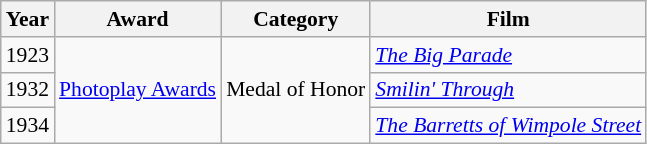<table class="wikitable" style="font-size: 90%;">
<tr>
<th>Year</th>
<th>Award</th>
<th>Category</th>
<th>Film</th>
</tr>
<tr>
<td>1923</td>
<td rowspan=3><a href='#'>Photoplay Awards</a></td>
<td rowspan=3>Medal of Honor</td>
<td><em><a href='#'>The Big Parade</a></em></td>
</tr>
<tr>
<td>1932</td>
<td><em><a href='#'>Smilin' Through</a></em></td>
</tr>
<tr>
<td>1934</td>
<td><em><a href='#'>The Barretts of Wimpole Street</a></em></td>
</tr>
</table>
